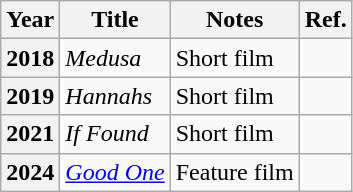<table class="wikitable sortable plainrowheaders">
<tr>
<th scope="col">Year</th>
<th scope="col">Title</th>
<th scope="col">Notes</th>
<th scope="col">Ref.</th>
</tr>
<tr>
<th scope="row">2018</th>
<td><em>Medusa</em></td>
<td>Short film</td>
<td align="center"></td>
</tr>
<tr>
<th scope="row">2019</th>
<td><em>Hannahs</em></td>
<td>Short film</td>
<td align="center"></td>
</tr>
<tr>
<th scope="row">2021</th>
<td><em>If Found</em></td>
<td>Short film</td>
<td align="center"></td>
</tr>
<tr>
<th scope="row">2024</th>
<td><em><a href='#'>Good One</a></em></td>
<td>Feature film</td>
<td align="center"></td>
</tr>
</table>
